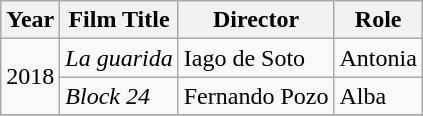<table class="wikitable">
<tr>
<th>Year</th>
<th>Film Title</th>
<th>Director</th>
<th>Role</th>
</tr>
<tr>
<td rowspan="2">2018</td>
<td><em>La guarida</em></td>
<td>Iago de Soto</td>
<td>Antonia</td>
</tr>
<tr>
<td><em>Block 24</em></td>
<td>Fernando Pozo</td>
<td>Alba</td>
</tr>
<tr>
</tr>
</table>
